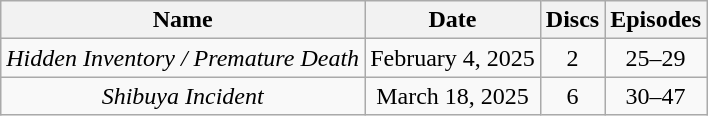<table class="wikitable" style="text-align:center;">
<tr>
<th>Name</th>
<th>Date</th>
<th>Discs</th>
<th>Episodes</th>
</tr>
<tr>
<td><em>Hidden Inventory / Premature Death</em></td>
<td>February 4, 2025</td>
<td>2</td>
<td>25–29</td>
</tr>
<tr>
<td><em>Shibuya Incident</em></td>
<td>March 18, 2025</td>
<td>6</td>
<td>30–47</td>
</tr>
</table>
